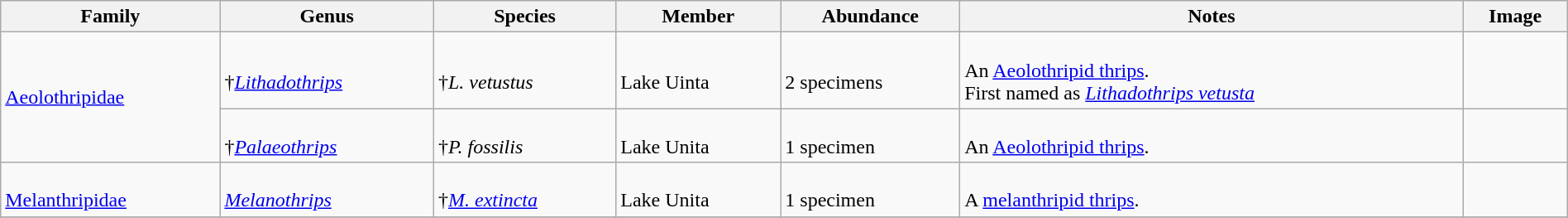<table class="wikitable" style="margin:auto;width:100%;">
<tr>
<th>Family</th>
<th>Genus</th>
<th>Species</th>
<th>Member</th>
<th>Abundance</th>
<th>Notes</th>
<th>Image</th>
</tr>
<tr>
<td rowspan=2><a href='#'>Aeolothripidae</a></td>
<td><br>†<em><a href='#'>Lithadothrips</a></em></td>
<td><br>†<em>L. vetustus</em> </td>
<td><br>Lake Uinta</td>
<td><br>2 specimens</td>
<td><br>An <a href='#'>Aeolothripid thrips</a>.<br> First named as <em><a href='#'>Lithadothrips vetusta</a></em></td>
<td><br></td>
</tr>
<tr>
<td><br>†<em><a href='#'>Palaeothrips</a></em></td>
<td><br>†<em>P. fossilis</em> </td>
<td><br>Lake Unita</td>
<td><br>1 specimen</td>
<td><br>An <a href='#'>Aeolothripid thrips</a>.</td>
<td><br></td>
</tr>
<tr>
<td><br><a href='#'>Melanthripidae</a></td>
<td><br><em><a href='#'>Melanothrips</a></em></td>
<td><br>†<em><a href='#'>M. extincta</a></em> </td>
<td><br>Lake Unita</td>
<td><br>1 specimen</td>
<td><br>A <a href='#'>melanthripid thrips</a>.</td>
<td><br></td>
</tr>
<tr>
</tr>
</table>
